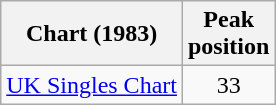<table class="wikitable">
<tr>
<th>Chart (1983)</th>
<th>Peak<br>position</th>
</tr>
<tr>
<td align="left"><a href='#'>UK Singles Chart</a></td>
<td style="text-align:center;">33</td>
</tr>
</table>
